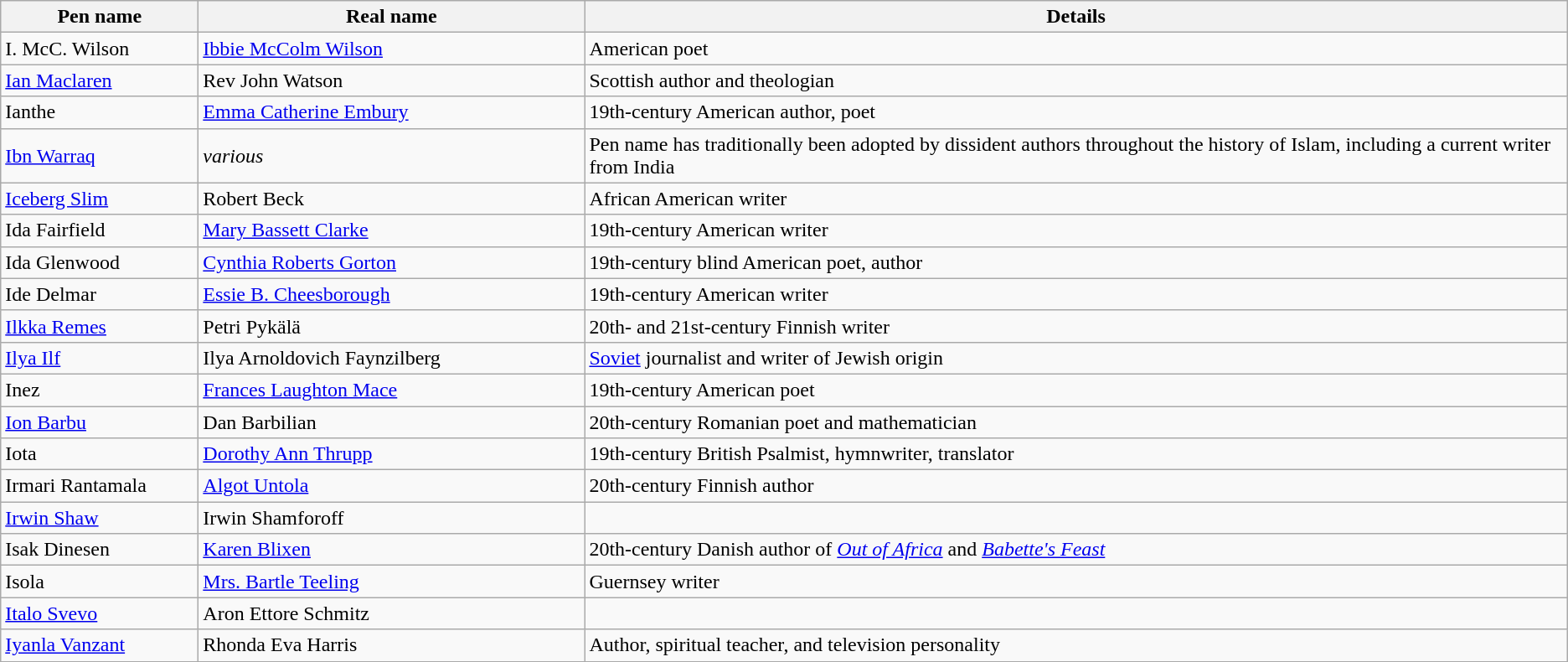<table class="wikitable sortable">
<tr>
<th style="width:150px;">Pen name</th>
<th style="width:300px;">Real name</th>
<th class=unsortable>Details</th>
</tr>
<tr>
<td>I. McC. Wilson</td>
<td><a href='#'>Ibbie McColm Wilson</a></td>
<td>American poet</td>
</tr>
<tr>
<td><a href='#'>Ian Maclaren</a></td>
<td>Rev John Watson</td>
<td>Scottish author and theologian</td>
</tr>
<tr>
<td>Ianthe</td>
<td><a href='#'>Emma Catherine Embury</a></td>
<td>19th-century American author, poet</td>
</tr>
<tr>
<td><a href='#'>Ibn Warraq</a></td>
<td><em>various</em></td>
<td>Pen name has traditionally been adopted by dissident authors throughout the history of Islam, including a current writer from India</td>
</tr>
<tr>
<td><a href='#'>Iceberg Slim</a></td>
<td>Robert Beck</td>
<td>African American writer</td>
</tr>
<tr>
<td>Ida Fairfield</td>
<td><a href='#'>Mary Bassett Clarke</a></td>
<td>19th-century American writer</td>
</tr>
<tr>
<td>Ida Glenwood</td>
<td><a href='#'>Cynthia Roberts Gorton</a></td>
<td>19th-century blind American poet, author</td>
</tr>
<tr>
<td>Ide Delmar</td>
<td><a href='#'>Essie B. Cheesborough</a></td>
<td>19th-century American writer</td>
</tr>
<tr>
<td><a href='#'>Ilkka Remes</a></td>
<td>Petri Pykälä</td>
<td>20th- and 21st-century Finnish writer</td>
</tr>
<tr>
<td><a href='#'>Ilya Ilf</a></td>
<td>Ilya Arnoldovich Faynzilberg</td>
<td><a href='#'>Soviet</a> journalist and writer of Jewish origin</td>
</tr>
<tr>
<td>Inez</td>
<td><a href='#'>Frances Laughton Mace</a></td>
<td>19th-century American poet</td>
</tr>
<tr>
<td><a href='#'>Ion Barbu</a></td>
<td>Dan Barbilian</td>
<td>20th-century Romanian poet and mathematician</td>
</tr>
<tr>
<td>Iota</td>
<td><a href='#'>Dorothy Ann Thrupp</a></td>
<td>19th-century British Psalmist, hymnwriter, translator</td>
</tr>
<tr>
<td>Irmari Rantamala</td>
<td><a href='#'>Algot Untola</a></td>
<td>20th-century Finnish author</td>
</tr>
<tr>
<td><a href='#'>Irwin Shaw</a></td>
<td>Irwin Shamforoff</td>
<td></td>
</tr>
<tr>
<td>Isak Dinesen</td>
<td><a href='#'>Karen Blixen</a></td>
<td>20th-century Danish author of <em><a href='#'>Out of Africa</a></em> and <em><a href='#'>Babette's Feast</a></em></td>
</tr>
<tr>
<td>Isola</td>
<td><a href='#'>Mrs. Bartle Teeling</a></td>
<td>Guernsey writer</td>
</tr>
<tr>
<td><a href='#'>Italo Svevo</a></td>
<td>Aron Ettore Schmitz</td>
<td></td>
</tr>
<tr>
<td><a href='#'>Iyanla Vanzant</a></td>
<td>Rhonda Eva Harris</td>
<td>Author, spiritual teacher, and television personality</td>
</tr>
</table>
